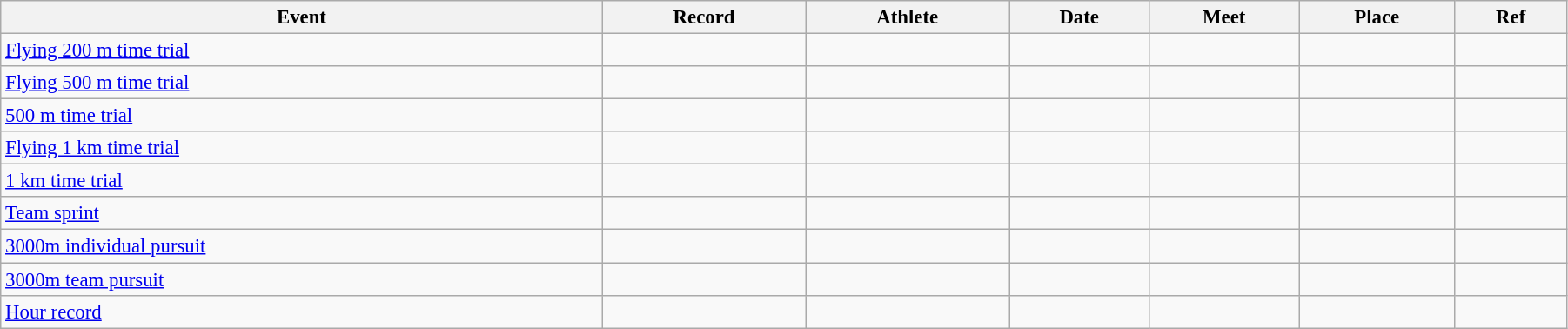<table class="wikitable" style="font-size:95%; width: 95%;">
<tr>
<th>Event</th>
<th>Record</th>
<th>Athlete</th>
<th>Date</th>
<th>Meet</th>
<th>Place</th>
<th>Ref</th>
</tr>
<tr>
<td><a href='#'>Flying 200 m time trial</a></td>
<td></td>
<td></td>
<td></td>
<td></td>
<td></td>
<td></td>
</tr>
<tr>
<td><a href='#'>Flying 500 m time trial</a></td>
<td></td>
<td></td>
<td></td>
<td></td>
<td></td>
<td></td>
</tr>
<tr>
<td><a href='#'>500 m time trial</a></td>
<td></td>
<td></td>
<td></td>
<td></td>
<td></td>
<td></td>
</tr>
<tr>
<td><a href='#'>Flying 1 km time trial</a></td>
<td></td>
<td></td>
<td></td>
<td></td>
<td></td>
<td></td>
</tr>
<tr>
<td><a href='#'>1 km time trial</a></td>
<td></td>
<td></td>
<td></td>
<td></td>
<td></td>
<td></td>
</tr>
<tr>
<td><a href='#'>Team sprint</a></td>
<td></td>
<td></td>
<td></td>
<td></td>
<td></td>
<td></td>
</tr>
<tr>
<td><a href='#'>3000m individual pursuit</a></td>
<td></td>
<td></td>
<td></td>
<td></td>
<td></td>
<td></td>
</tr>
<tr>
<td><a href='#'>3000m team pursuit</a></td>
<td></td>
<td></td>
<td></td>
<td></td>
<td></td>
<td></td>
</tr>
<tr>
<td><a href='#'>Hour record</a></td>
<td></td>
<td></td>
<td></td>
<td></td>
<td></td>
<td></td>
</tr>
</table>
